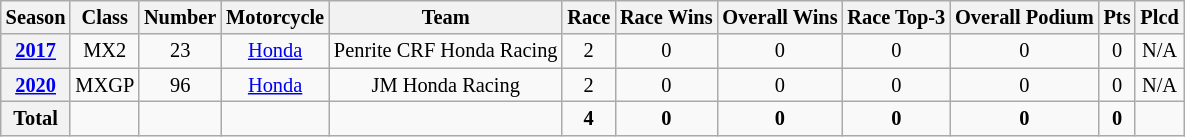<table class="wikitable" style="font-size: 85%; text-align:center">
<tr>
<th>Season</th>
<th>Class</th>
<th>Number</th>
<th>Motorcycle</th>
<th>Team</th>
<th>Race</th>
<th>Race Wins</th>
<th>Overall Wins</th>
<th>Race Top-3</th>
<th>Overall Podium</th>
<th>Pts</th>
<th>Plcd</th>
</tr>
<tr>
<th><a href='#'>2017</a></th>
<td>MX2</td>
<td>23</td>
<td><a href='#'>Honda</a></td>
<td>Penrite CRF Honda Racing</td>
<td>2</td>
<td>0</td>
<td>0</td>
<td>0</td>
<td>0</td>
<td>0</td>
<td>N/A</td>
</tr>
<tr>
<th><a href='#'>2020</a></th>
<td>MXGP</td>
<td>96</td>
<td><a href='#'>Honda</a></td>
<td>JM Honda Racing</td>
<td>2</td>
<td>0</td>
<td>0</td>
<td>0</td>
<td>0</td>
<td>0</td>
<td>N/A</td>
</tr>
<tr>
<th>Total</th>
<td></td>
<td></td>
<td></td>
<td></td>
<td><strong>4</strong></td>
<td><strong>0</strong></td>
<td><strong>0</strong></td>
<td><strong>0</strong></td>
<td><strong>0</strong></td>
<td><strong>0</strong></td>
<td></td>
</tr>
</table>
